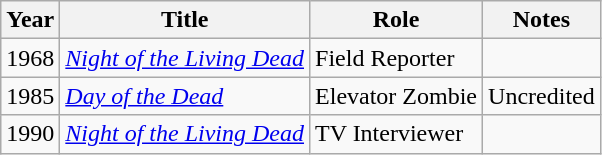<table class="wikitable">
<tr>
<th>Year</th>
<th>Title</th>
<th>Role</th>
<th>Notes</th>
</tr>
<tr>
<td>1968</td>
<td><em><a href='#'>Night of the Living Dead</a></em></td>
<td>Field Reporter</td>
<td></td>
</tr>
<tr>
<td>1985</td>
<td><em><a href='#'>Day of the Dead</a></em></td>
<td>Elevator Zombie</td>
<td>Uncredited</td>
</tr>
<tr>
<td>1990</td>
<td><em><a href='#'>Night of the Living Dead</a></em></td>
<td>TV Interviewer</td>
<td></td>
</tr>
</table>
